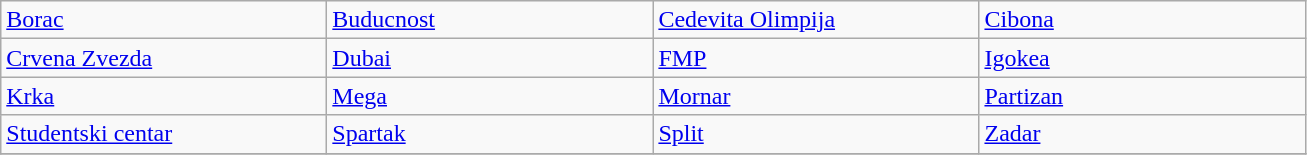<table class="wikitable" style="white-space: nowrap;">
<tr>
<td width=210> <a href='#'>Borac</a></td>
<td width=210> <a href='#'>Buducnost</a></td>
<td width=210> <a href='#'>Cedevita Olimpija</a></td>
<td width=210> <a href='#'>Cibona</a></td>
</tr>
<tr>
<td width=210> <a href='#'>Crvena Zvezda</a></td>
<td width=210> <a href='#'>Dubai</a></td>
<td width=210> <a href='#'>FMP</a></td>
<td width=210> <a href='#'>Igokea</a></td>
</tr>
<tr>
<td width=210> <a href='#'>Krka</a></td>
<td width=210> <a href='#'>Mega</a></td>
<td width=210> <a href='#'>Mornar</a></td>
<td width=210> <a href='#'>Partizan</a></td>
</tr>
<tr>
<td width=210> <a href='#'>Studentski centar</a></td>
<td width=210> <a href='#'>Spartak</a></td>
<td width=210> <a href='#'>Split</a></td>
<td width=210> <a href='#'>Zadar</a></td>
</tr>
<tr>
</tr>
</table>
